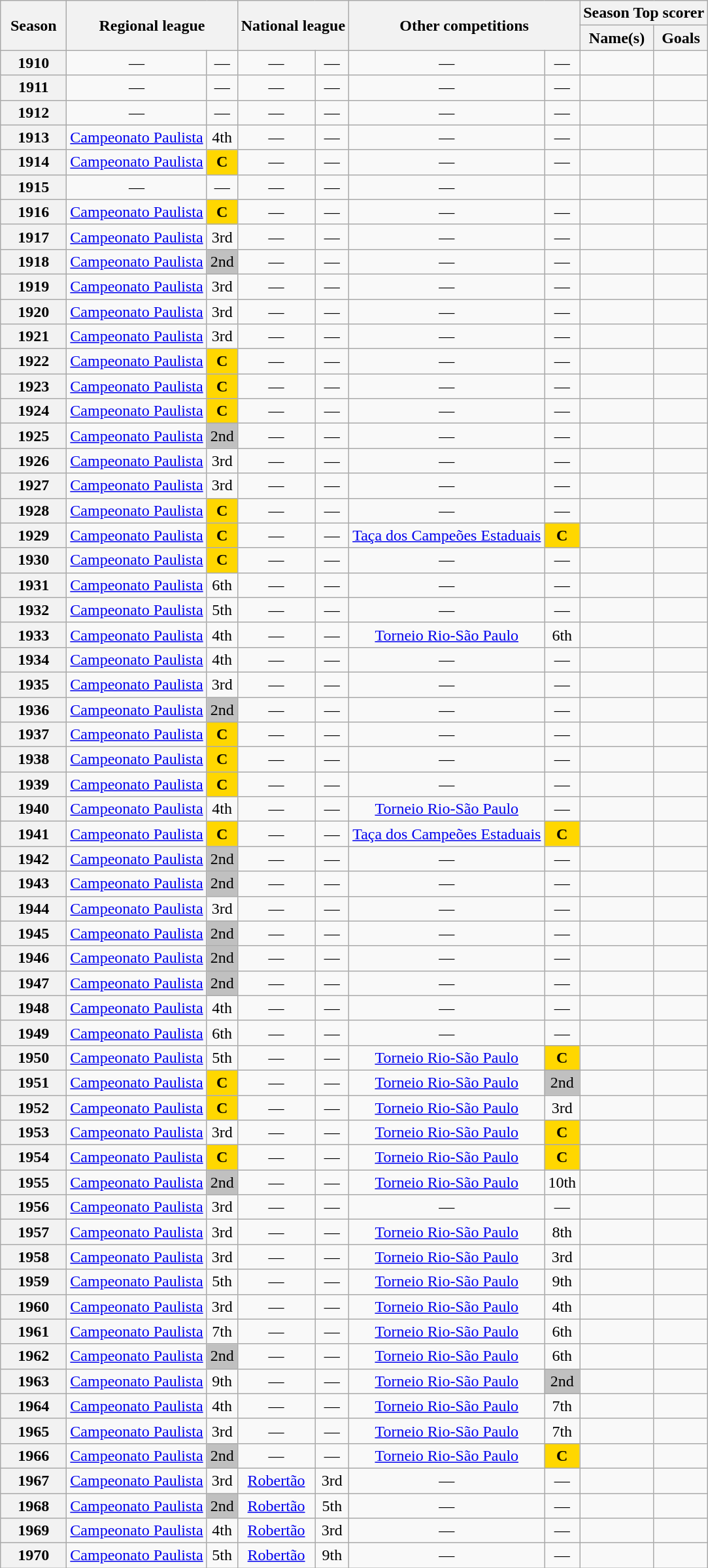<table class="wikitable" style="text-align:center">
<tr>
<th rowspan="2" width=60px>Season</th>
<th rowspan="2" colspan="2">Regional league</th>
<th rowspan="2" colspan="2">National league</th>
<th rowspan="2" colspan="2">Other competitions</th>
<th colspan="2">Season Top scorer</th>
</tr>
<tr>
<th>Name(s)</th>
<th>Goals</th>
</tr>
<tr>
<th>1910</th>
<td>—</td>
<td>—</td>
<td>—</td>
<td>—</td>
<td>—</td>
<td>—</td>
<td></td>
<td></td>
</tr>
<tr>
<th>1911</th>
<td>—</td>
<td>—</td>
<td>—</td>
<td>—</td>
<td>—</td>
<td>—</td>
<td></td>
<td></td>
</tr>
<tr>
<th>1912</th>
<td>—</td>
<td>—</td>
<td>—</td>
<td>—</td>
<td>—</td>
<td>—</td>
<td></td>
<td></td>
</tr>
<tr>
<th>1913</th>
<td><a href='#'>Campeonato Paulista</a></td>
<td>4th</td>
<td>—</td>
<td>—</td>
<td>—</td>
<td>—</td>
<td></td>
<td></td>
</tr>
<tr>
<th>1914</th>
<td><a href='#'>Campeonato Paulista</a></td>
<td bgcolor="gold"><strong>C</strong></td>
<td>—</td>
<td>—</td>
<td>—</td>
<td>—</td>
<td></td>
<td></td>
</tr>
<tr>
<th>1915</th>
<td>—</td>
<td>—</td>
<td>—</td>
<td>—</td>
<td>—</td>
<td></td>
<td></td>
</tr>
<tr>
<th>1916</th>
<td><a href='#'>Campeonato Paulista</a></td>
<td bgcolor="gold"><strong>C</strong></td>
<td>—</td>
<td>—</td>
<td>—</td>
<td>—</td>
<td></td>
<td></td>
</tr>
<tr>
<th>1917</th>
<td><a href='#'>Campeonato Paulista</a></td>
<td>3rd</td>
<td>—</td>
<td>—</td>
<td>—</td>
<td>—</td>
<td></td>
<td></td>
</tr>
<tr>
<th>1918</th>
<td><a href='#'>Campeonato Paulista</a></td>
<td bgcolor="silver">2nd</td>
<td>—</td>
<td>—</td>
<td>—</td>
<td>—</td>
<td></td>
<td></td>
</tr>
<tr>
<th>1919</th>
<td><a href='#'>Campeonato Paulista</a></td>
<td>3rd</td>
<td>—</td>
<td>—</td>
<td>—</td>
<td>—</td>
<td></td>
<td></td>
</tr>
<tr>
<th>1920</th>
<td><a href='#'>Campeonato Paulista</a></td>
<td>3rd</td>
<td>—</td>
<td>—</td>
<td>—</td>
<td>—</td>
<td></td>
<td></td>
</tr>
<tr>
<th>1921</th>
<td><a href='#'>Campeonato Paulista</a></td>
<td>3rd</td>
<td>—</td>
<td>—</td>
<td>—</td>
<td>—</td>
<td></td>
<td></td>
</tr>
<tr>
<th>1922</th>
<td><a href='#'>Campeonato Paulista</a></td>
<td bgcolor="gold"><strong>C</strong></td>
<td>—</td>
<td>—</td>
<td>—</td>
<td>—</td>
<td></td>
<td></td>
</tr>
<tr>
<th>1923</th>
<td><a href='#'>Campeonato Paulista</a></td>
<td bgcolor="gold"><strong>C</strong></td>
<td>—</td>
<td>—</td>
<td>—</td>
<td>—</td>
<td></td>
<td></td>
</tr>
<tr>
<th>1924</th>
<td><a href='#'>Campeonato Paulista</a></td>
<td bgcolor="gold"><strong>C</strong></td>
<td>—</td>
<td>—</td>
<td>—</td>
<td>—</td>
<td></td>
<td></td>
</tr>
<tr>
<th>1925</th>
<td><a href='#'>Campeonato Paulista</a></td>
<td bgcolor="silver">2nd</td>
<td>—</td>
<td>—</td>
<td>—</td>
<td>—</td>
<td></td>
<td></td>
</tr>
<tr>
<th>1926</th>
<td><a href='#'>Campeonato Paulista</a></td>
<td>3rd</td>
<td>—</td>
<td>—</td>
<td>—</td>
<td>—</td>
<td></td>
<td></td>
</tr>
<tr>
<th>1927</th>
<td><a href='#'>Campeonato Paulista</a></td>
<td>3rd</td>
<td>—</td>
<td>—</td>
<td>—</td>
<td>—</td>
<td></td>
<td></td>
</tr>
<tr>
<th>1928</th>
<td><a href='#'>Campeonato Paulista</a></td>
<td bgcolor="gold"><strong>C</strong></td>
<td>—</td>
<td>—</td>
<td>—</td>
<td>—</td>
<td></td>
<td></td>
</tr>
<tr>
<th>1929</th>
<td><a href='#'>Campeonato Paulista</a></td>
<td bgcolor="gold"><strong>C</strong></td>
<td>—</td>
<td>—</td>
<td><a href='#'>Taça dos Campeões Estaduais</a></td>
<td bgcolor="gold"><strong>C</strong></td>
<td></td>
<td></td>
</tr>
<tr>
<th>1930</th>
<td><a href='#'>Campeonato Paulista</a></td>
<td bgcolor="gold"><strong>C</strong></td>
<td>—</td>
<td>—</td>
<td>—</td>
<td>—</td>
<td></td>
<td></td>
</tr>
<tr>
<th>1931</th>
<td><a href='#'>Campeonato Paulista</a></td>
<td>6th</td>
<td>—</td>
<td>—</td>
<td>—</td>
<td>—</td>
<td></td>
<td></td>
</tr>
<tr>
<th>1932</th>
<td><a href='#'>Campeonato Paulista</a></td>
<td>5th</td>
<td>—</td>
<td>—</td>
<td>—</td>
<td>—</td>
<td></td>
<td></td>
</tr>
<tr>
<th>1933</th>
<td><a href='#'>Campeonato Paulista</a></td>
<td>4th</td>
<td>—</td>
<td>—</td>
<td><a href='#'>Torneio Rio-São Paulo</a></td>
<td>6th</td>
<td></td>
<td></td>
</tr>
<tr>
<th>1934</th>
<td><a href='#'>Campeonato Paulista</a></td>
<td>4th</td>
<td>—</td>
<td>—</td>
<td>—</td>
<td>—</td>
<td></td>
<td></td>
</tr>
<tr>
<th>1935</th>
<td><a href='#'>Campeonato Paulista</a></td>
<td>3rd</td>
<td>—</td>
<td>—</td>
<td>—</td>
<td>—</td>
<td></td>
<td></td>
</tr>
<tr>
<th>1936</th>
<td><a href='#'>Campeonato Paulista</a></td>
<td bgcolor="silver">2nd</td>
<td>—</td>
<td>—</td>
<td>—</td>
<td>—</td>
<td></td>
<td></td>
</tr>
<tr>
<th>1937</th>
<td><a href='#'>Campeonato Paulista</a></td>
<td bgcolor="gold"><strong>C</strong></td>
<td>—</td>
<td>—</td>
<td>—</td>
<td>—</td>
<td></td>
<td></td>
</tr>
<tr>
<th>1938</th>
<td><a href='#'>Campeonato Paulista</a></td>
<td bgcolor="gold"><strong>C</strong></td>
<td>—</td>
<td>—</td>
<td>—</td>
<td>—</td>
<td></td>
<td></td>
</tr>
<tr>
<th>1939</th>
<td><a href='#'>Campeonato Paulista</a></td>
<td bgcolor="gold"><strong>C</strong></td>
<td>—</td>
<td>—</td>
<td>—</td>
<td>—</td>
<td></td>
<td></td>
</tr>
<tr>
<th>1940</th>
<td><a href='#'>Campeonato Paulista</a></td>
<td>4th</td>
<td>—</td>
<td>—</td>
<td><a href='#'>Torneio Rio-São Paulo</a></td>
<td>—</td>
<td></td>
<td></td>
</tr>
<tr>
<th>1941</th>
<td><a href='#'>Campeonato Paulista</a></td>
<td bgcolor="gold"><strong>C</strong></td>
<td>—</td>
<td>—</td>
<td><a href='#'>Taça dos Campeões Estaduais</a></td>
<td bgcolor="gold"><strong>C</strong></td>
<td></td>
<td></td>
</tr>
<tr>
<th>1942</th>
<td><a href='#'>Campeonato Paulista</a></td>
<td bgcolor="silver">2nd</td>
<td>—</td>
<td>—</td>
<td>—</td>
<td>—</td>
<td></td>
<td></td>
</tr>
<tr>
<th>1943</th>
<td><a href='#'>Campeonato Paulista</a></td>
<td bgcolor="silver">2nd</td>
<td>—</td>
<td>—</td>
<td>—</td>
<td>—</td>
<td></td>
<td></td>
</tr>
<tr>
<th>1944</th>
<td><a href='#'>Campeonato Paulista</a></td>
<td>3rd</td>
<td>—</td>
<td>—</td>
<td>—</td>
<td>—</td>
<td></td>
<td></td>
</tr>
<tr>
<th>1945</th>
<td><a href='#'>Campeonato Paulista</a></td>
<td bgcolor="silver">2nd</td>
<td>—</td>
<td>—</td>
<td>—</td>
<td>—</td>
<td></td>
<td></td>
</tr>
<tr>
<th>1946</th>
<td><a href='#'>Campeonato Paulista</a></td>
<td bgcolor="silver">2nd</td>
<td>—</td>
<td>—</td>
<td>—</td>
<td>—</td>
<td></td>
<td></td>
</tr>
<tr>
<th>1947</th>
<td><a href='#'>Campeonato Paulista</a></td>
<td bgcolor="silver">2nd</td>
<td>—</td>
<td>—</td>
<td>—</td>
<td>—</td>
<td></td>
<td></td>
</tr>
<tr>
<th>1948</th>
<td><a href='#'>Campeonato Paulista</a></td>
<td>4th</td>
<td>—</td>
<td>—</td>
<td>—</td>
<td>—</td>
<td></td>
<td></td>
</tr>
<tr>
<th>1949</th>
<td><a href='#'>Campeonato Paulista</a></td>
<td>6th</td>
<td>—</td>
<td>—</td>
<td>—</td>
<td>—</td>
<td></td>
<td></td>
</tr>
<tr>
<th>1950</th>
<td><a href='#'>Campeonato Paulista</a></td>
<td>5th</td>
<td>—</td>
<td>—</td>
<td><a href='#'>Torneio Rio-São Paulo</a></td>
<td bgcolor="gold"><strong>C</strong></td>
<td></td>
<td></td>
</tr>
<tr>
<th>1951</th>
<td><a href='#'>Campeonato Paulista</a></td>
<td bgcolor="gold"><strong>C</strong></td>
<td>—</td>
<td>—</td>
<td><a href='#'>Torneio Rio-São Paulo</a></td>
<td bgcolor="silver">2nd</td>
<td></td>
<td></td>
</tr>
<tr>
<th>1952</th>
<td><a href='#'>Campeonato Paulista</a></td>
<td bgcolor="gold"><strong>C</strong></td>
<td>—</td>
<td>—</td>
<td><a href='#'>Torneio Rio-São Paulo</a></td>
<td>3rd</td>
<td></td>
<td></td>
</tr>
<tr>
<th>1953</th>
<td><a href='#'>Campeonato Paulista</a></td>
<td>3rd</td>
<td>—</td>
<td>—</td>
<td><a href='#'>Torneio Rio-São Paulo</a></td>
<td bgcolor="gold"><strong>C</strong></td>
<td></td>
<td></td>
</tr>
<tr>
<th>1954</th>
<td><a href='#'>Campeonato Paulista</a></td>
<td bgcolor="gold"><strong>C</strong></td>
<td>—</td>
<td>—</td>
<td><a href='#'>Torneio Rio-São Paulo</a></td>
<td bgcolor="gold"><strong>C</strong></td>
<td></td>
<td></td>
</tr>
<tr>
<th>1955</th>
<td><a href='#'>Campeonato Paulista</a></td>
<td bgcolor="silver">2nd</td>
<td>—</td>
<td>—</td>
<td><a href='#'>Torneio Rio-São Paulo</a></td>
<td>10th</td>
<td></td>
<td></td>
</tr>
<tr>
<th>1956</th>
<td><a href='#'>Campeonato Paulista</a></td>
<td>3rd</td>
<td>—</td>
<td>—</td>
<td>—</td>
<td>—</td>
<td></td>
<td></td>
</tr>
<tr>
<th>1957</th>
<td><a href='#'>Campeonato Paulista</a></td>
<td>3rd</td>
<td>—</td>
<td>—</td>
<td><a href='#'>Torneio Rio-São Paulo</a></td>
<td>8th</td>
<td></td>
<td></td>
</tr>
<tr>
<th>1958</th>
<td><a href='#'>Campeonato Paulista</a></td>
<td>3rd</td>
<td>—</td>
<td>—</td>
<td><a href='#'>Torneio Rio-São Paulo</a></td>
<td>3rd</td>
<td></td>
<td></td>
</tr>
<tr>
<th>1959</th>
<td><a href='#'>Campeonato Paulista</a></td>
<td>5th</td>
<td>—</td>
<td>—</td>
<td><a href='#'>Torneio Rio-São Paulo</a></td>
<td>9th</td>
<td></td>
<td></td>
</tr>
<tr>
<th>1960</th>
<td><a href='#'>Campeonato Paulista</a></td>
<td>3rd</td>
<td>—</td>
<td>—</td>
<td><a href='#'>Torneio Rio-São Paulo</a></td>
<td>4th</td>
<td></td>
<td></td>
</tr>
<tr>
<th>1961</th>
<td><a href='#'>Campeonato Paulista</a></td>
<td>7th</td>
<td>—</td>
<td>—</td>
<td><a href='#'>Torneio Rio-São Paulo</a></td>
<td>6th</td>
<td></td>
<td></td>
</tr>
<tr>
<th>1962</th>
<td><a href='#'>Campeonato Paulista</a></td>
<td bgcolor="silver">2nd</td>
<td>—</td>
<td>—</td>
<td><a href='#'>Torneio Rio-São Paulo</a></td>
<td>6th</td>
<td></td>
<td></td>
</tr>
<tr>
<th>1963</th>
<td><a href='#'>Campeonato Paulista</a></td>
<td>9th</td>
<td>—</td>
<td>—</td>
<td><a href='#'>Torneio Rio-São Paulo</a></td>
<td bgcolor="silver">2nd</td>
<td></td>
<td></td>
</tr>
<tr>
<th>1964</th>
<td><a href='#'>Campeonato Paulista</a></td>
<td>4th</td>
<td>—</td>
<td>—</td>
<td><a href='#'>Torneio Rio-São Paulo</a></td>
<td>7th</td>
<td></td>
<td></td>
</tr>
<tr>
<th>1965</th>
<td><a href='#'>Campeonato Paulista</a></td>
<td>3rd</td>
<td>—</td>
<td>—</td>
<td><a href='#'>Torneio Rio-São Paulo</a></td>
<td>7th</td>
<td></td>
<td></td>
</tr>
<tr>
<th>1966</th>
<td><a href='#'>Campeonato Paulista</a></td>
<td bgcolor="silver">2nd</td>
<td>—</td>
<td>—</td>
<td><a href='#'>Torneio Rio-São Paulo</a></td>
<td bgcolor="gold"><strong>C</strong></td>
<td></td>
<td></td>
</tr>
<tr>
<th>1967</th>
<td><a href='#'>Campeonato Paulista</a></td>
<td>3rd</td>
<td><a href='#'>Robertão</a></td>
<td>3rd</td>
<td>—</td>
<td>—</td>
<td></td>
<td></td>
</tr>
<tr>
<th>1968</th>
<td><a href='#'>Campeonato Paulista</a></td>
<td bgcolor="silver">2nd</td>
<td><a href='#'>Robertão</a></td>
<td>5th</td>
<td>—</td>
<td>—</td>
<td></td>
<td></td>
</tr>
<tr>
<th>1969</th>
<td><a href='#'>Campeonato Paulista</a></td>
<td>4th</td>
<td><a href='#'>Robertão</a></td>
<td>3rd</td>
<td>—</td>
<td>—</td>
<td></td>
<td></td>
</tr>
<tr>
<th>1970</th>
<td><a href='#'>Campeonato Paulista</a></td>
<td>5th</td>
<td><a href='#'>Robertão</a></td>
<td>9th</td>
<td>—</td>
<td>—</td>
<td></td>
<td></td>
</tr>
</table>
